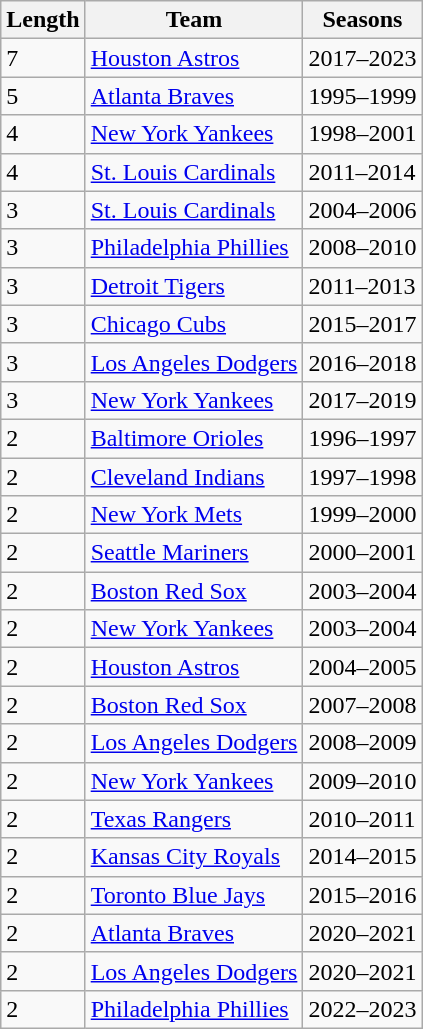<table class="wikitable">
<tr>
<th>Length</th>
<th>Team</th>
<th>Seasons</th>
</tr>
<tr>
<td>7</td>
<td><a href='#'>Houston Astros</a></td>
<td>2017–2023</td>
</tr>
<tr>
<td>5</td>
<td><a href='#'>Atlanta Braves</a></td>
<td>1995–1999</td>
</tr>
<tr>
<td>4</td>
<td><a href='#'>New York Yankees</a></td>
<td>1998–2001</td>
</tr>
<tr>
<td>4</td>
<td><a href='#'>St. Louis Cardinals</a></td>
<td>2011–2014</td>
</tr>
<tr>
<td>3</td>
<td><a href='#'>St. Louis Cardinals</a></td>
<td>2004–2006</td>
</tr>
<tr>
<td>3</td>
<td><a href='#'>Philadelphia Phillies</a></td>
<td>2008–2010</td>
</tr>
<tr>
<td>3</td>
<td><a href='#'>Detroit Tigers</a></td>
<td>2011–2013</td>
</tr>
<tr>
<td>3</td>
<td><a href='#'>Chicago Cubs</a></td>
<td>2015–2017</td>
</tr>
<tr>
<td>3</td>
<td><a href='#'>Los Angeles Dodgers</a></td>
<td>2016–2018</td>
</tr>
<tr>
<td>3</td>
<td><a href='#'>New York Yankees</a></td>
<td>2017–2019</td>
</tr>
<tr>
<td>2</td>
<td><a href='#'>Baltimore Orioles</a></td>
<td>1996–1997</td>
</tr>
<tr>
<td>2</td>
<td><a href='#'>Cleveland Indians</a></td>
<td>1997–1998</td>
</tr>
<tr>
<td>2</td>
<td><a href='#'>New York Mets</a></td>
<td>1999–2000</td>
</tr>
<tr>
<td>2</td>
<td><a href='#'>Seattle Mariners</a></td>
<td>2000–2001</td>
</tr>
<tr>
<td>2</td>
<td><a href='#'>Boston Red Sox</a></td>
<td>2003–2004</td>
</tr>
<tr>
<td>2</td>
<td><a href='#'>New York Yankees</a></td>
<td>2003–2004</td>
</tr>
<tr>
<td>2</td>
<td><a href='#'>Houston Astros</a></td>
<td>2004–2005</td>
</tr>
<tr>
<td>2</td>
<td><a href='#'>Boston Red Sox</a></td>
<td>2007–2008</td>
</tr>
<tr>
<td>2</td>
<td><a href='#'>Los Angeles Dodgers</a></td>
<td>2008–2009</td>
</tr>
<tr>
<td>2</td>
<td><a href='#'>New York Yankees</a></td>
<td>2009–2010</td>
</tr>
<tr>
<td>2</td>
<td><a href='#'>Texas Rangers</a></td>
<td>2010–2011</td>
</tr>
<tr>
<td>2</td>
<td><a href='#'>Kansas City Royals</a></td>
<td>2014–2015</td>
</tr>
<tr>
<td>2</td>
<td><a href='#'>Toronto Blue Jays</a></td>
<td>2015–2016</td>
</tr>
<tr>
<td>2</td>
<td><a href='#'>Atlanta Braves</a></td>
<td>2020–2021</td>
</tr>
<tr>
<td>2</td>
<td><a href='#'>Los Angeles Dodgers</a></td>
<td>2020–2021</td>
</tr>
<tr>
<td>2</td>
<td><a href='#'>Philadelphia Phillies</a></td>
<td>2022–2023</td>
</tr>
</table>
